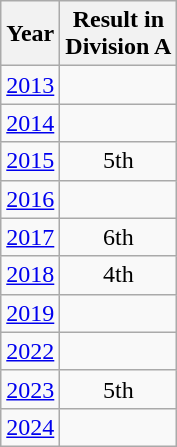<table class="wikitable" style="text-align:center">
<tr>
<th>Year</th>
<th>Result in<br>Division A</th>
</tr>
<tr>
<td><a href='#'>2013</a></td>
<td></td>
</tr>
<tr>
<td><a href='#'>2014</a></td>
<td></td>
</tr>
<tr>
<td><a href='#'>2015</a></td>
<td>5th</td>
</tr>
<tr>
<td><a href='#'>2016</a></td>
<td></td>
</tr>
<tr>
<td><a href='#'>2017</a></td>
<td>6th</td>
</tr>
<tr>
<td><a href='#'>2018</a></td>
<td>4th</td>
</tr>
<tr>
<td><a href='#'>2019</a></td>
<td></td>
</tr>
<tr>
<td><a href='#'>2022</a></td>
<td></td>
</tr>
<tr>
<td><a href='#'>2023</a></td>
<td>5th</td>
</tr>
<tr>
<td><a href='#'>2024</a></td>
<td></td>
</tr>
</table>
